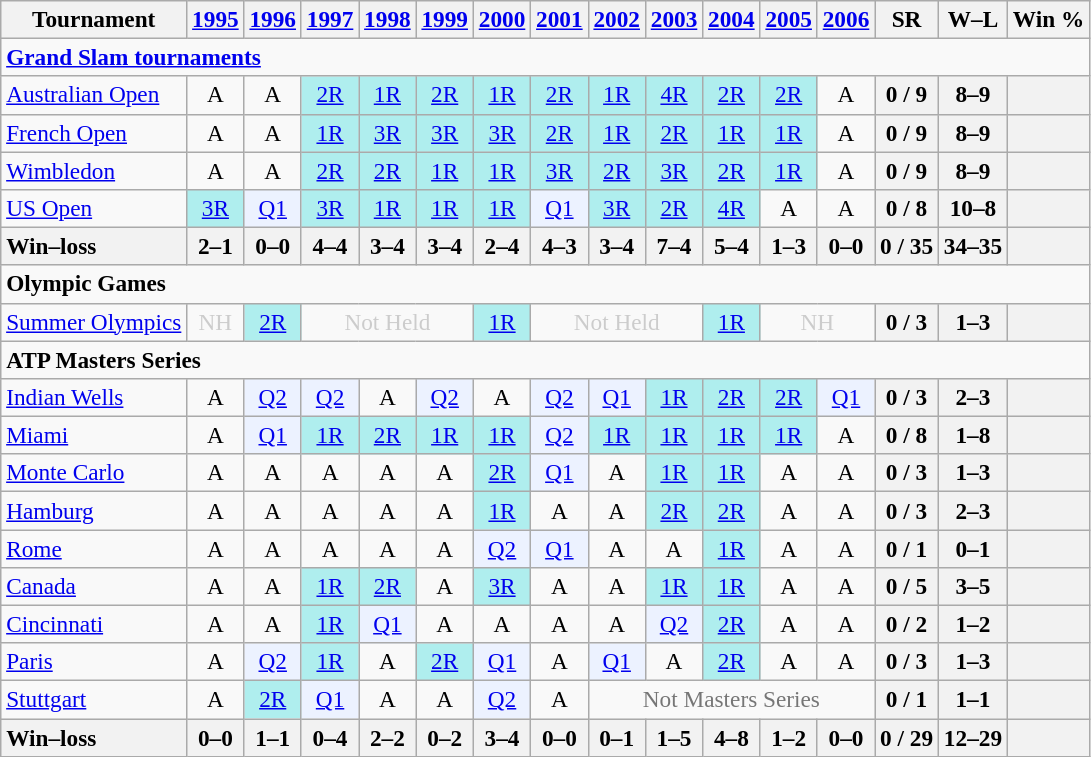<table class=wikitable style=text-align:center;font-size:97%>
<tr>
<th>Tournament</th>
<th><a href='#'>1995</a></th>
<th><a href='#'>1996</a></th>
<th><a href='#'>1997</a></th>
<th><a href='#'>1998</a></th>
<th><a href='#'>1999</a></th>
<th><a href='#'>2000</a></th>
<th><a href='#'>2001</a></th>
<th><a href='#'>2002</a></th>
<th><a href='#'>2003</a></th>
<th><a href='#'>2004</a></th>
<th><a href='#'>2005</a></th>
<th><a href='#'>2006</a></th>
<th>SR</th>
<th>W–L</th>
<th>Win %</th>
</tr>
<tr>
<td colspan=23 align=left><strong><a href='#'>Grand Slam tournaments</a></strong></td>
</tr>
<tr>
<td align=left><a href='#'>Australian Open</a></td>
<td>A</td>
<td>A</td>
<td bgcolor=afeeee><a href='#'>2R</a></td>
<td bgcolor=afeeee><a href='#'>1R</a></td>
<td bgcolor=afeeee><a href='#'>2R</a></td>
<td bgcolor=afeeee><a href='#'>1R</a></td>
<td bgcolor=afeeee><a href='#'>2R</a></td>
<td bgcolor=afeeee><a href='#'>1R</a></td>
<td bgcolor=afeeee><a href='#'>4R</a></td>
<td bgcolor=afeeee><a href='#'>2R</a></td>
<td bgcolor=afeeee><a href='#'>2R</a></td>
<td>A</td>
<th>0 / 9</th>
<th>8–9</th>
<th></th>
</tr>
<tr>
<td align=left><a href='#'>French Open</a></td>
<td>A</td>
<td>A</td>
<td bgcolor=afeeee><a href='#'>1R</a></td>
<td bgcolor=afeeee><a href='#'>3R</a></td>
<td bgcolor=afeeee><a href='#'>3R</a></td>
<td bgcolor=afeeee><a href='#'>3R</a></td>
<td bgcolor=afeeee><a href='#'>2R</a></td>
<td bgcolor=afeeee><a href='#'>1R</a></td>
<td bgcolor=afeeee><a href='#'>2R</a></td>
<td bgcolor=afeeee><a href='#'>1R</a></td>
<td bgcolor=afeeee><a href='#'>1R</a></td>
<td>A</td>
<th>0 / 9</th>
<th>8–9</th>
<th></th>
</tr>
<tr>
<td align=left><a href='#'>Wimbledon</a></td>
<td>A</td>
<td>A</td>
<td bgcolor=afeeee><a href='#'>2R</a></td>
<td bgcolor=afeeee><a href='#'>2R</a></td>
<td bgcolor=afeeee><a href='#'>1R</a></td>
<td bgcolor=afeeee><a href='#'>1R</a></td>
<td bgcolor=afeeee><a href='#'>3R</a></td>
<td bgcolor=afeeee><a href='#'>2R</a></td>
<td bgcolor=afeeee><a href='#'>3R</a></td>
<td bgcolor=afeeee><a href='#'>2R</a></td>
<td bgcolor=afeeee><a href='#'>1R</a></td>
<td>A</td>
<th>0 / 9</th>
<th>8–9</th>
<th></th>
</tr>
<tr>
<td align=left><a href='#'>US Open</a></td>
<td bgcolor=afeeee><a href='#'>3R</a></td>
<td bgcolor=ecf2ff><a href='#'>Q1</a></td>
<td bgcolor=afeeee><a href='#'>3R</a></td>
<td bgcolor=afeeee><a href='#'>1R</a></td>
<td bgcolor=afeeee><a href='#'>1R</a></td>
<td bgcolor=afeeee><a href='#'>1R</a></td>
<td bgcolor=ecf2ff><a href='#'>Q1</a></td>
<td bgcolor=afeeee><a href='#'>3R</a></td>
<td bgcolor=afeeee><a href='#'>2R</a></td>
<td bgcolor=afeeee><a href='#'>4R</a></td>
<td>A</td>
<td>A</td>
<th>0 / 8</th>
<th>10–8</th>
<th></th>
</tr>
<tr>
<th style=text-align:left>Win–loss</th>
<th>2–1</th>
<th>0–0</th>
<th>4–4</th>
<th>3–4</th>
<th>3–4</th>
<th>2–4</th>
<th>4–3</th>
<th>3–4</th>
<th>7–4</th>
<th>5–4</th>
<th>1–3</th>
<th>0–0</th>
<th>0 / 35</th>
<th>34–35</th>
<th></th>
</tr>
<tr>
<td colspan=22 align=left><strong>Olympic Games</strong></td>
</tr>
<tr>
<td align=left><a href='#'>Summer Olympics</a></td>
<td colspan=1 style=color:#cccccc>NH</td>
<td style=background:#afeeee><a href='#'>2R</a></td>
<td colspan=3 style=color:#cccccc>Not Held</td>
<td style=background:#afeeee><a href='#'>1R</a></td>
<td colspan=3 style=color:#cccccc>Not Held</td>
<td style=background:#afeeee><a href='#'>1R</a></td>
<td colspan=2 style=color:#cccccc>NH</td>
<th>0 / 3</th>
<th>1–3</th>
<th></th>
</tr>
<tr>
<td colspan=23 align=left><strong>ATP Masters Series</strong></td>
</tr>
<tr>
<td align=left><a href='#'>Indian Wells</a></td>
<td>A</td>
<td bgcolor=ecf2ff><a href='#'>Q2</a></td>
<td bgcolor=ecf2ff><a href='#'>Q2</a></td>
<td>A</td>
<td bgcolor=ecf2ff><a href='#'>Q2</a></td>
<td>A</td>
<td bgcolor=ecf2ff><a href='#'>Q2</a></td>
<td bgcolor=ecf2ff><a href='#'>Q1</a></td>
<td bgcolor=afeeee><a href='#'>1R</a></td>
<td bgcolor=afeeee><a href='#'>2R</a></td>
<td bgcolor=afeeee><a href='#'>2R</a></td>
<td bgcolor=ecf2ff><a href='#'>Q1</a></td>
<th>0 / 3</th>
<th>2–3</th>
<th></th>
</tr>
<tr>
<td align=left><a href='#'>Miami</a></td>
<td>A</td>
<td bgcolor=ecf2ff><a href='#'>Q1</a></td>
<td bgcolor=afeeee><a href='#'>1R</a></td>
<td bgcolor=afeeee><a href='#'>2R</a></td>
<td bgcolor=afeeee><a href='#'>1R</a></td>
<td bgcolor=afeeee><a href='#'>1R</a></td>
<td bgcolor=ecf2ff><a href='#'>Q2</a></td>
<td bgcolor=afeeee><a href='#'>1R</a></td>
<td bgcolor=afeeee><a href='#'>1R</a></td>
<td bgcolor=afeeee><a href='#'>1R</a></td>
<td bgcolor=afeeee><a href='#'>1R</a></td>
<td>A</td>
<th>0 / 8</th>
<th>1–8</th>
<th></th>
</tr>
<tr>
<td align=left><a href='#'>Monte Carlo</a></td>
<td>A</td>
<td>A</td>
<td>A</td>
<td>A</td>
<td>A</td>
<td bgcolor=afeeee><a href='#'>2R</a></td>
<td bgcolor=ecf2ff><a href='#'>Q1</a></td>
<td>A</td>
<td bgcolor=afeeee><a href='#'>1R</a></td>
<td bgcolor=afeeee><a href='#'>1R</a></td>
<td>A</td>
<td>A</td>
<th>0 / 3</th>
<th>1–3</th>
<th></th>
</tr>
<tr>
<td align=left><a href='#'>Hamburg</a></td>
<td>A</td>
<td>A</td>
<td>A</td>
<td>A</td>
<td>A</td>
<td bgcolor=afeeee><a href='#'>1R</a></td>
<td>A</td>
<td>A</td>
<td bgcolor=afeeee><a href='#'>2R</a></td>
<td bgcolor=afeeee><a href='#'>2R</a></td>
<td>A</td>
<td>A</td>
<th>0 / 3</th>
<th>2–3</th>
<th></th>
</tr>
<tr>
<td align=left><a href='#'>Rome</a></td>
<td>A</td>
<td>A</td>
<td>A</td>
<td>A</td>
<td>A</td>
<td bgcolor=ecf2ff><a href='#'>Q2</a></td>
<td bgcolor=ecf2ff><a href='#'>Q1</a></td>
<td>A</td>
<td>A</td>
<td bgcolor=afeeee><a href='#'>1R</a></td>
<td>A</td>
<td>A</td>
<th>0 / 1</th>
<th>0–1</th>
<th></th>
</tr>
<tr>
<td align=left><a href='#'>Canada</a></td>
<td>A</td>
<td>A</td>
<td bgcolor=afeeee><a href='#'>1R</a></td>
<td bgcolor=afeeee><a href='#'>2R</a></td>
<td>A</td>
<td bgcolor=afeeee><a href='#'>3R</a></td>
<td>A</td>
<td>A</td>
<td bgcolor=afeeee><a href='#'>1R</a></td>
<td bgcolor=afeeee><a href='#'>1R</a></td>
<td>A</td>
<td>A</td>
<th>0 / 5</th>
<th>3–5</th>
<th></th>
</tr>
<tr>
<td align=left><a href='#'>Cincinnati</a></td>
<td>A</td>
<td>A</td>
<td bgcolor=afeeee><a href='#'>1R</a></td>
<td bgcolor=ecf2ff><a href='#'>Q1</a></td>
<td>A</td>
<td>A</td>
<td>A</td>
<td>A</td>
<td bgcolor=ecf2ff><a href='#'>Q2</a></td>
<td bgcolor=afeeee><a href='#'>2R</a></td>
<td>A</td>
<td>A</td>
<th>0 / 2</th>
<th>1–2</th>
<th></th>
</tr>
<tr>
<td align=left><a href='#'>Paris</a></td>
<td>A</td>
<td bgcolor=ecf2ff><a href='#'>Q2</a></td>
<td bgcolor=afeeee><a href='#'>1R</a></td>
<td>A</td>
<td bgcolor=afeeee><a href='#'>2R</a></td>
<td bgcolor=ecf2ff><a href='#'>Q1</a></td>
<td>A</td>
<td bgcolor=ecf2ff><a href='#'>Q1</a></td>
<td>A</td>
<td bgcolor=afeeee><a href='#'>2R</a></td>
<td>A</td>
<td>A</td>
<th>0 / 3</th>
<th>1–3</th>
<th></th>
</tr>
<tr>
<td align=left><a href='#'>Stuttgart</a></td>
<td>A</td>
<td bgcolor=afeeee><a href='#'>2R</a></td>
<td bgcolor=ecf2ff><a href='#'>Q1</a></td>
<td>A</td>
<td>A</td>
<td bgcolor=ecf2ff><a href='#'>Q2</a></td>
<td>A</td>
<td colspan=5 style=color:#767676>Not Masters Series</td>
<th>0 / 1</th>
<th>1–1</th>
<th></th>
</tr>
<tr>
<th style=text-align:left>Win–loss</th>
<th>0–0</th>
<th>1–1</th>
<th>0–4</th>
<th>2–2</th>
<th>0–2</th>
<th>3–4</th>
<th>0–0</th>
<th>0–1</th>
<th>1–5</th>
<th>4–8</th>
<th>1–2</th>
<th>0–0</th>
<th>0 / 29</th>
<th>12–29</th>
<th></th>
</tr>
</table>
